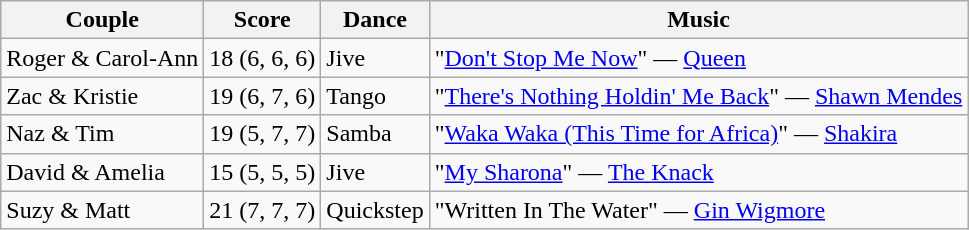<table class="wikitable sortable">
<tr>
<th rowspan="1">Couple</th>
<th colspan="1">Score</th>
<th rowspan="1">Dance</th>
<th rowspan="1">Music</th>
</tr>
<tr>
<td>Roger & Carol-Ann</td>
<td>18 (6, 6, 6)</td>
<td>Jive</td>
<td>"<a href='#'>Don't Stop Me Now</a>" — <a href='#'>Queen</a></td>
</tr>
<tr>
<td>Zac & Kristie</td>
<td>19 (6, 7, 6)</td>
<td>Tango</td>
<td>"<a href='#'>There's Nothing Holdin' Me Back</a>" — <a href='#'>Shawn Mendes</a></td>
</tr>
<tr>
<td>Naz & Tim</td>
<td>19 (5, 7, 7)</td>
<td>Samba</td>
<td>"<a href='#'>Waka Waka (This Time for Africa)</a>" — <a href='#'>Shakira</a></td>
</tr>
<tr>
<td>David & Amelia</td>
<td>15 (5, 5, 5)</td>
<td>Jive</td>
<td>"<a href='#'>My Sharona</a>" — <a href='#'>The Knack</a></td>
</tr>
<tr>
<td>Suzy & Matt</td>
<td>21 (7, 7, 7)</td>
<td>Quickstep</td>
<td>"Written In The Water" — <a href='#'>Gin Wigmore</a></td>
</tr>
</table>
